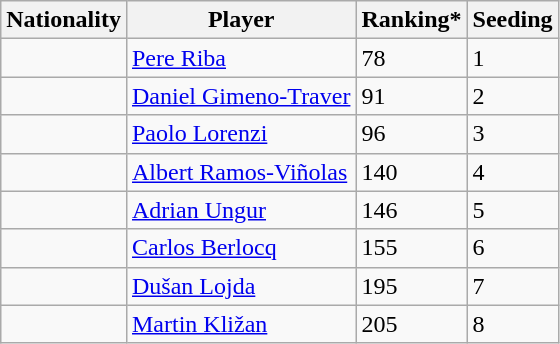<table class="wikitable" border="1">
<tr>
<th>Nationality</th>
<th>Player</th>
<th>Ranking*</th>
<th>Seeding</th>
</tr>
<tr>
<td></td>
<td><a href='#'>Pere Riba</a></td>
<td>78</td>
<td>1</td>
</tr>
<tr>
<td></td>
<td><a href='#'>Daniel Gimeno-Traver</a></td>
<td>91</td>
<td>2</td>
</tr>
<tr>
<td></td>
<td><a href='#'>Paolo Lorenzi</a></td>
<td>96</td>
<td>3</td>
</tr>
<tr>
<td></td>
<td><a href='#'>Albert Ramos-Viñolas</a></td>
<td>140</td>
<td>4</td>
</tr>
<tr>
<td></td>
<td><a href='#'>Adrian Ungur</a></td>
<td>146</td>
<td>5</td>
</tr>
<tr>
<td></td>
<td><a href='#'>Carlos Berlocq</a></td>
<td>155</td>
<td>6</td>
</tr>
<tr>
<td></td>
<td><a href='#'>Dušan Lojda</a></td>
<td>195</td>
<td>7</td>
</tr>
<tr>
<td></td>
<td><a href='#'>Martin Kližan</a></td>
<td>205</td>
<td>8</td>
</tr>
</table>
